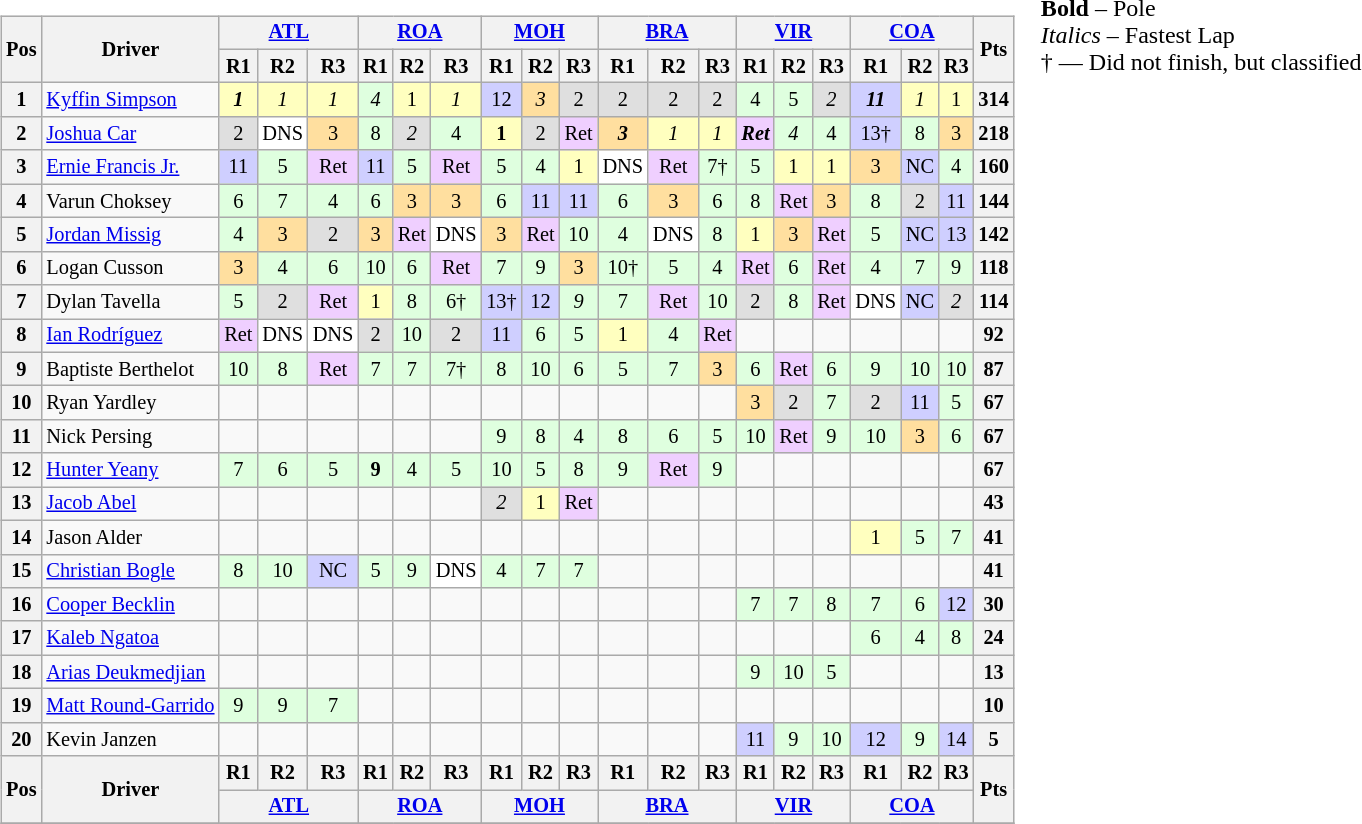<table>
<tr>
<td valign=top><br><table class="wikitable" style="font-size:85%; text-align:center">
<tr style="background:#f9f9f9" valign=top>
<th rowspan="2" valign="middle">Pos</th>
<th rowspan="2" valign="middle">Driver</th>
<th colspan=3><a href='#'>ATL</a></th>
<th colspan=3><a href='#'>ROA</a></th>
<th colspan=3><a href='#'>MOH</a></th>
<th colspan=3><a href='#'>BRA</a></th>
<th colspan=3><a href='#'>VIR</a></th>
<th colspan=3><a href='#'>COA</a></th>
<th rowspan="2" valign="middle">Pts</th>
</tr>
<tr>
<th>R1</th>
<th>R2</th>
<th>R3</th>
<th>R1</th>
<th>R2</th>
<th>R3</th>
<th>R1</th>
<th>R2</th>
<th>R3</th>
<th>R1</th>
<th>R2</th>
<th>R3</th>
<th>R1</th>
<th>R2</th>
<th>R3</th>
<th>R1</th>
<th>R2</th>
<th>R3</th>
</tr>
<tr>
<th>1</th>
<td align=left> <a href='#'>Kyffin Simpson</a></td>
<td style="background:#ffffbf;"><strong><em>1</em></strong></td>
<td style="background:#ffffbf;"><em>1</em></td>
<td style="background:#ffffbf;"><em>1</em></td>
<td style="background:#dfffdf;"><em>4</em></td>
<td style="background:#ffffbf;">1</td>
<td style="background:#ffffbf;"><em>1</em></td>
<td style="background:#cfcfff;">12</td>
<td style="background:#ffdf9f;"><em>3</em></td>
<td style="background:#dfdfdf;">2</td>
<td style="background:#dfdfdf;">2</td>
<td style="background:#dfdfdf;">2</td>
<td style="background:#dfdfdf;">2</td>
<td style="background:#dfffdf;">4</td>
<td style="background:#dfffdf;">5</td>
<td style="background:#dfdfdf;"><em>2</em></td>
<td style="background:#cfcfff;"><strong><em>11</em></strong></td>
<td style="background:#ffffbf;"><em>1</em></td>
<td style="background:#ffffbf;">1</td>
<th>314</th>
</tr>
<tr>
<th>2</th>
<td align=left> <a href='#'>Joshua Car</a></td>
<td style="background:#dfdfdf;">2</td>
<td style="background:#ffffff;">DNS</td>
<td style="background:#ffdf9f;">3</td>
<td style="background:#dfffdf;">8</td>
<td style="background:#dfdfdf;"><em>2</em></td>
<td style="background:#dfffdf;">4</td>
<td style="background:#ffffbf;"><strong>1</strong></td>
<td style="background:#dfdfdf;">2</td>
<td style="background:#efcfff;">Ret</td>
<td style="background:#ffdf9f;"><strong><em>3</em></strong></td>
<td style="background:#ffffbf;"><em>1</em></td>
<td style="background:#ffffbf;"><em>1</em></td>
<td style="background:#efcfff;"><strong><em>Ret</em></strong></td>
<td style="background:#dfffdf;"><em>4</em></td>
<td style="background:#dfffdf;">4</td>
<td style="background:#cfcfff;">13†</td>
<td style="background:#dfffdf;">8</td>
<td style="background:#ffdf9f;">3</td>
<th>218</th>
</tr>
<tr>
<th>3</th>
<td align="left"> <a href='#'>Ernie Francis Jr.</a></td>
<td style="background:#cfcfff;">11</td>
<td style="background:#dfffdf;">5</td>
<td style="background:#efcfff;">Ret</td>
<td style="background:#cfcfff;">11</td>
<td style="background:#dfffdf;">5</td>
<td style="background:#efcfff;">Ret</td>
<td style="background:#dfffdf;">5</td>
<td style="background:#dfffdf;">4</td>
<td style="background:#ffffbf;">1</td>
<td style="background:#ffffff;">DNS</td>
<td style="background:#efcfff;">Ret</td>
<td style="background:#dfffdf;">7†</td>
<td style="background:#dfffdf;">5</td>
<td style="background:#ffffbf;">1</td>
<td style="background:#ffffbf;">1</td>
<td style="background:#ffdf9f;">3</td>
<td style="background:#cfcfff;">NC</td>
<td style="background:#dfffdf;">4</td>
<th>160</th>
</tr>
<tr>
<th>4</th>
<td align="left"> Varun Choksey</td>
<td style="background:#dfffdf;">6</td>
<td style="background:#dfffdf;">7</td>
<td style="background:#dfffdf;">4</td>
<td style="background:#dfffdf;">6</td>
<td style="background:#ffdf9f;">3</td>
<td style="background:#ffdf9f;">3</td>
<td style="background:#dfffdf;">6</td>
<td style="background:#cfcfff;">11</td>
<td style="background:#cfcfff;">11</td>
<td style="background:#dfffdf;">6</td>
<td style="background:#ffdf9f;">3</td>
<td style="background:#dfffdf;">6</td>
<td style="background:#dfffdf;">8</td>
<td style="background:#efcfff;">Ret</td>
<td style="background:#ffdf9f;">3</td>
<td style="background:#dfffdf;">8</td>
<td style="background:#dfdfdf;">2</td>
<td style="background:#cfcfff;">11</td>
<th>144</th>
</tr>
<tr>
<th>5</th>
<td align="left"> <a href='#'>Jordan Missig</a></td>
<td style="background:#dfffdf;">4</td>
<td style="background:#ffdf9f;">3</td>
<td style="background:#dfdfdf;">2</td>
<td style="background:#ffdf9f;">3</td>
<td style="background:#efcfff;">Ret</td>
<td style="background:#ffffff;">DNS</td>
<td style="background:#ffdf9f;">3</td>
<td style="background:#efcfff;">Ret</td>
<td style="background:#dfffdf;">10</td>
<td style="background:#dfffdf;">4</td>
<td style="background:#ffffff;">DNS</td>
<td style="background:#dfffdf;">8</td>
<td style="background:#ffffbf;">1</td>
<td style="background:#ffdf9f;">3</td>
<td style="background:#efcfff;">Ret</td>
<td style="background:#dfffdf;">5</td>
<td style="background:#cfcfff;">NC</td>
<td style="background:#cfcfff;">13</td>
<th>142</th>
</tr>
<tr>
<th>6</th>
<td align="left"> Logan Cusson</td>
<td style="background:#ffdf9f;">3</td>
<td style="background:#dfffdf;">4</td>
<td style="background:#dfffdf;">6</td>
<td style="background:#dfffdf;">10</td>
<td style="background:#dfffdf;">6</td>
<td style="background:#efcfff;">Ret</td>
<td style="background:#dfffdf;">7</td>
<td style="background:#dfffdf;">9</td>
<td style="background:#ffdf9f;">3</td>
<td style="background:#dfffdf;">10†</td>
<td style="background:#dfffdf;">5</td>
<td style="background:#dfffdf;">4</td>
<td style="background:#efcfff;">Ret</td>
<td style="background:#dfffdf;">6</td>
<td style="background:#efcfff;">Ret</td>
<td style="background:#dfffdf;">4</td>
<td style="background:#dfffdf;">7</td>
<td style="background:#dfffdf;">9</td>
<th>118</th>
</tr>
<tr>
<th>7</th>
<td align="left"> Dylan Tavella</td>
<td style="background:#dfffdf;">5</td>
<td style="background:#dfdfdf;">2</td>
<td style="background:#efcfff;">Ret</td>
<td style="background:#ffffbf;">1</td>
<td style="background:#dfffdf;">8</td>
<td style="background:#dfffdf;">6†</td>
<td style="background:#cfcfff;">13†</td>
<td style="background:#cfcfff;">12</td>
<td style="background:#dfffdf;"><em>9</em></td>
<td style="background:#dfffdf;">7</td>
<td style="background:#efcfff;">Ret</td>
<td style="background:#dfffdf;">10</td>
<td style="background:#dfdfdf;">2</td>
<td style="background:#dfffdf;">8</td>
<td style="background:#efcfff;">Ret</td>
<td style="background:#ffffff;">DNS</td>
<td style="background:#cfcfff;">NC</td>
<td style="background:#dfdfdf;"><em>2</em></td>
<th>114</th>
</tr>
<tr>
<th>8</th>
<td align="left"> <a href='#'>Ian Rodríguez</a></td>
<td style="background:#efcfff;">Ret</td>
<td style="background:#ffffff;">DNS</td>
<td style="background:#ffffff;">DNS</td>
<td style="background:#dfdfdf;">2</td>
<td style="background:#dfffdf;">10</td>
<td style="background:#dfdfdf;">2</td>
<td style="background:#cfcfff;">11</td>
<td style="background:#dfffdf;">6</td>
<td style="background:#dfffdf;">5</td>
<td style="background:#ffffbf;">1</td>
<td style="background:#dfffdf;">4</td>
<td style="background:#efcfff;">Ret</td>
<td></td>
<td></td>
<td></td>
<td></td>
<td></td>
<td></td>
<th>92</th>
</tr>
<tr>
<th>9</th>
<td align="left"> Baptiste Berthelot</td>
<td style="background:#dfffdf;">10</td>
<td style="background:#dfffdf;">8</td>
<td style="background:#efcfff;">Ret</td>
<td style="background:#dfffdf;">7</td>
<td style="background:#dfffdf;">7</td>
<td style="background:#dfffdf;">7†</td>
<td style="background:#dfffdf;">8</td>
<td style="background:#dfffdf;">10</td>
<td style="background:#dfffdf;">6</td>
<td style="background:#dfffdf;">5</td>
<td style="background:#dfffdf;">7</td>
<td style="background:#ffdf9f;">3</td>
<td style="background:#dfffdf;">6</td>
<td style="background:#efcfff;">Ret</td>
<td style="background:#dfffdf;">6</td>
<td style="background:#dfffdf;">9</td>
<td style="background:#dfffdf;">10</td>
<td style="background:#dfffdf;">10</td>
<th>87</th>
</tr>
<tr>
<th>10</th>
<td align="left"> Ryan Yardley</td>
<td></td>
<td></td>
<td></td>
<td></td>
<td></td>
<td></td>
<td></td>
<td></td>
<td></td>
<td></td>
<td></td>
<td></td>
<td style="background:#ffdf9f;">3</td>
<td style="background:#dfdfdf;">2</td>
<td style="background:#dfffdf;">7</td>
<td style="background:#dfdfdf;">2</td>
<td style="background:#cfcfff;">11</td>
<td style="background:#dfffdf;">5</td>
<th>67</th>
</tr>
<tr>
<th>11</th>
<td align="left"> Nick Persing</td>
<td></td>
<td></td>
<td></td>
<td></td>
<td></td>
<td></td>
<td style="background:#dfffdf;">9</td>
<td style="background:#dfffdf;">8</td>
<td style="background:#dfffdf;">4</td>
<td style="background:#dfffdf;">8</td>
<td style="background:#dfffdf;">6</td>
<td style="background:#dfffdf;">5</td>
<td style="background:#dfffdf;">10</td>
<td style="background:#efcfff;">Ret</td>
<td style="background:#dfffdf;">9</td>
<td style="background:#dfffdf;">10</td>
<td style="background:#ffdf9f;">3</td>
<td style="background:#dfffdf;">6</td>
<th>67</th>
</tr>
<tr>
<th>12</th>
<td align="left"> <a href='#'>Hunter Yeany</a></td>
<td style="background:#dfffdf;">7</td>
<td style="background:#dfffdf;">6</td>
<td style="background:#dfffdf;">5</td>
<td style="background:#dfffdf;"><strong>9</strong></td>
<td style="background:#dfffdf;">4</td>
<td style="background:#dfffdf;">5</td>
<td style="background:#dfffdf;">10</td>
<td style="background:#dfffdf;">5</td>
<td style="background:#dfffdf;">8</td>
<td style="background:#dfffdf;">9</td>
<td style="background:#efcfff;">Ret</td>
<td style="background:#dfffdf;">9</td>
<td></td>
<td></td>
<td></td>
<td></td>
<td></td>
<td></td>
<th>67</th>
</tr>
<tr>
<th>13</th>
<td align="left"> <a href='#'>Jacob Abel</a></td>
<td></td>
<td></td>
<td></td>
<td></td>
<td></td>
<td></td>
<td style="background:#dfdfdf;"><em>2</em></td>
<td style="background:#ffffbf;">1</td>
<td style="background:#efcfff;">Ret</td>
<td></td>
<td></td>
<td></td>
<td></td>
<td></td>
<td></td>
<td></td>
<td></td>
<td></td>
<th>43</th>
</tr>
<tr>
<th>14</th>
<td align="left"> Jason Alder</td>
<td></td>
<td></td>
<td></td>
<td></td>
<td></td>
<td></td>
<td></td>
<td></td>
<td></td>
<td></td>
<td></td>
<td></td>
<td></td>
<td></td>
<td></td>
<td style="background:#ffffbf;">1</td>
<td style="background:#dfffdf;">5</td>
<td style="background:#dfffdf;">7</td>
<th>41</th>
</tr>
<tr>
<th>15</th>
<td align="left"> <a href='#'>Christian Bogle</a></td>
<td style="background:#dfffdf;">8</td>
<td style="background:#dfffdf;">10</td>
<td style="background:#cfcfff;">NC</td>
<td style="background:#dfffdf;">5</td>
<td style="background:#dfffdf;">9</td>
<td style="background:#ffffff;">DNS</td>
<td style="background:#dfffdf;">4</td>
<td style="background:#dfffdf;">7</td>
<td style="background:#dfffdf;">7</td>
<td></td>
<td></td>
<td></td>
<td></td>
<td></td>
<td></td>
<td></td>
<td></td>
<td></td>
<th>41</th>
</tr>
<tr>
<th>16</th>
<td align="left"> <a href='#'>Cooper Becklin</a></td>
<td></td>
<td></td>
<td></td>
<td></td>
<td></td>
<td></td>
<td></td>
<td></td>
<td></td>
<td></td>
<td></td>
<td></td>
<td style="background:#dfffdf;">7</td>
<td style="background:#dfffdf;">7</td>
<td style="background:#dfffdf;">8</td>
<td style="background:#dfffdf;">7</td>
<td style="background:#dfffdf;">6</td>
<td style="background:#cfcfff;">12</td>
<th>30</th>
</tr>
<tr>
<th>17</th>
<td align="left"> <a href='#'>Kaleb Ngatoa</a></td>
<td></td>
<td></td>
<td></td>
<td></td>
<td></td>
<td></td>
<td></td>
<td></td>
<td></td>
<td></td>
<td></td>
<td></td>
<td></td>
<td></td>
<td></td>
<td style="background:#dfffdf;">6</td>
<td style="background:#dfffdf;">4</td>
<td style="background:#dfffdf;">8</td>
<th>24</th>
</tr>
<tr>
<th>18</th>
<td align="left"> <a href='#'>Arias Deukmedjian</a></td>
<td></td>
<td></td>
<td></td>
<td></td>
<td></td>
<td></td>
<td></td>
<td></td>
<td></td>
<td></td>
<td></td>
<td></td>
<td style="background:#dfffdf;">9</td>
<td style="background:#dfffdf;">10</td>
<td style="background:#dfffdf;">5</td>
<td></td>
<td></td>
<td></td>
<th>13</th>
</tr>
<tr>
<th>19</th>
<td nowrap="" align="left"> <a href='#'>Matt Round-Garrido</a></td>
<td style="background:#dfffdf;">9</td>
<td style="background:#dfffdf;">9</td>
<td style="background:#dfffdf;">7</td>
<td></td>
<td></td>
<td></td>
<td></td>
<td></td>
<td></td>
<td></td>
<td></td>
<td></td>
<td></td>
<td></td>
<td></td>
<td></td>
<td></td>
<td></td>
<th>10</th>
</tr>
<tr>
<th>20</th>
<td align="left"> Kevin Janzen</td>
<td></td>
<td></td>
<td></td>
<td></td>
<td></td>
<td></td>
<td></td>
<td></td>
<td></td>
<td></td>
<td></td>
<td></td>
<td style="background:#cfcfff;">11</td>
<td style="background:#dfffdf;">9</td>
<td style="background:#dfffdf;">10</td>
<td style="background:#cfcfff;">12</td>
<td style="background:#dfffdf;">9</td>
<td style="background:#cfcfff;">14</td>
<th>5</th>
</tr>
<tr>
<th rowspan="2">Pos</th>
<th rowspan="2">Driver</th>
<th>R1</th>
<th>R2</th>
<th>R3</th>
<th>R1</th>
<th>R2</th>
<th>R3</th>
<th>R1</th>
<th>R2</th>
<th>R3</th>
<th>R1</th>
<th>R2</th>
<th>R3</th>
<th>R1</th>
<th>R2</th>
<th>R3</th>
<th>R1</th>
<th>R2</th>
<th>R3</th>
<th rowspan="2">Pts</th>
</tr>
<tr valign="top">
<th colspan="3"><a href='#'>ATL</a></th>
<th colspan="3"><a href='#'>ROA</a></th>
<th colspan="3"><a href='#'>MOH</a></th>
<th colspan="3"><a href='#'>BRA</a></th>
<th colspan="3"><a href='#'>VIR</a></th>
<th colspan="3"><a href='#'>COA</a></th>
</tr>
<tr>
</tr>
</table>
</td>
<td valign=top><br>
<span><strong>Bold</strong> – Pole<br><em>Italics</em> – Fastest Lap<br>† — Did not finish, but classified</span></td>
</tr>
</table>
